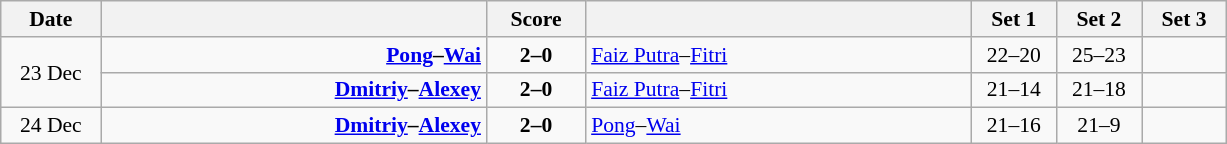<table class="wikitable" style="text-align: center; font-size:90% ">
<tr>
<th width="60">Date</th>
<th align="right" width="250"></th>
<th width="60">Score</th>
<th align="left" width="250"></th>
<th width="50">Set 1</th>
<th width="50">Set 2</th>
<th width="50">Set 3</th>
</tr>
<tr>
<td rowspan=2>23 Dec</td>
<td align=right><strong><a href='#'>Pong</a>–<a href='#'>Wai</a> </strong></td>
<td align=center><strong>2–0</strong></td>
<td align=left> <a href='#'>Faiz Putra</a>–<a href='#'>Fitri</a></td>
<td>22–20</td>
<td>25–23</td>
<td></td>
</tr>
<tr>
<td align=right><strong><a href='#'>Dmitriy</a>–<a href='#'>Alexey</a> </strong></td>
<td align=center><strong>2–0</strong></td>
<td align=left> <a href='#'>Faiz Putra</a>–<a href='#'>Fitri</a></td>
<td>21–14</td>
<td>21–18</td>
<td></td>
</tr>
<tr>
<td>24 Dec</td>
<td align=right><strong><a href='#'>Dmitriy</a>–<a href='#'>Alexey</a> </strong></td>
<td align=center><strong>2–0</strong></td>
<td align=left> <a href='#'>Pong</a>–<a href='#'>Wai</a></td>
<td>21–16</td>
<td>21–9</td>
<td></td>
</tr>
</table>
